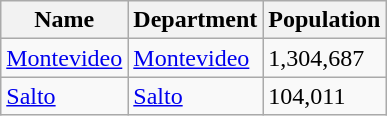<table class="wikitable sortable sticky-header col3right">
<tr>
<th align="center">Name</th>
<th align="center">Department</th>
<th align="center">Population</th>
</tr>
<tr>
<td><a href='#'>Montevideo</a></td>
<td><a href='#'>Montevideo</a></td>
<td>1,304,687</td>
</tr>
<tr>
<td><a href='#'>Salto</a></td>
<td><a href='#'>Salto</a></td>
<td>104,011</td>
</tr>
</table>
